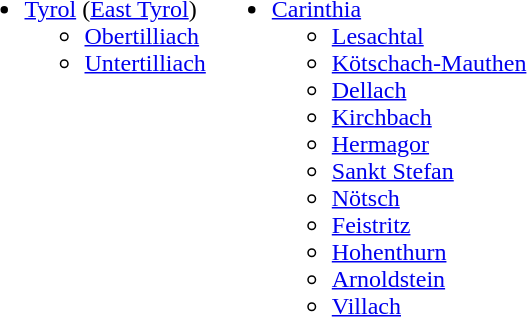<table>
<tr>
<td valign="top"><br><ul><li><a href='#'>Tyrol</a> (<a href='#'>East Tyrol</a>)<ul><li><a href='#'>Obertilliach</a></li><li><a href='#'>Untertilliach</a></li></ul></li></ul></td>
<td valign="top"><br><ul><li><a href='#'>Carinthia</a><ul><li><a href='#'>Lesachtal</a></li><li><a href='#'>Kötschach-Mauthen</a></li><li><a href='#'>Dellach</a></li><li><a href='#'>Kirchbach</a></li><li><a href='#'>Hermagor</a></li><li><a href='#'>Sankt Stefan</a></li><li><a href='#'>Nötsch</a></li><li><a href='#'>Feistritz</a></li><li><a href='#'>Hohenthurn</a></li><li><a href='#'>Arnoldstein</a></li><li><a href='#'>Villach</a></li></ul></li></ul></td>
</tr>
</table>
